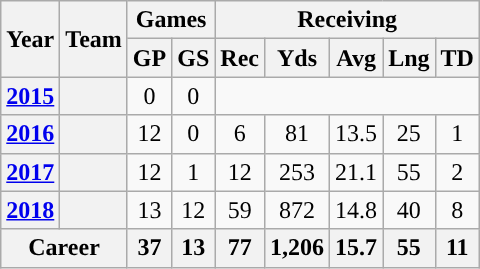<table class="wikitable" style="text-align:center;">
<tr>
<th rowspan="2">Year</th>
<th rowspan="2">Team</th>
<th colspan="2">Games</th>
<th colspan="5">Receiving</th>
</tr>
<tr>
<th>GP</th>
<th>GS</th>
<th>Rec</th>
<th>Yds</th>
<th>Avg</th>
<th>Lng</th>
<th>TD</th>
</tr>
<tr>
<th><a href='#'>2015</a></th>
<th><a href='#'></a></th>
<td>0</td>
<td>0</td>
<td colspan="5"></td>
</tr>
<tr>
<th><a href='#'>2016</a></th>
<th><a href='#'></a></th>
<td>12</td>
<td>0</td>
<td>6</td>
<td>81</td>
<td>13.5</td>
<td>25</td>
<td>1</td>
</tr>
<tr>
<th><a href='#'>2017</a></th>
<th><a href='#'></a></th>
<td>12</td>
<td>1</td>
<td>12</td>
<td>253</td>
<td>21.1</td>
<td>55</td>
<td>2</td>
</tr>
<tr>
<th><a href='#'>2018</a></th>
<th><a href='#'></a></th>
<td>13</td>
<td>12</td>
<td>59</td>
<td>872</td>
<td>14.8</td>
<td>40</td>
<td>8</td>
</tr>
<tr>
<th align=center colspan="2">Career</th>
<th>37</th>
<th>13</th>
<th>77</th>
<th>1,206</th>
<th>15.7</th>
<th>55</th>
<th>11</th>
</tr>
</table>
